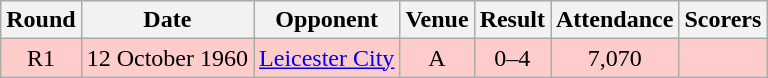<table class="wikitable" style="font-size:100%; text-align:center">
<tr>
<th>Round</th>
<th>Date</th>
<th>Opponent</th>
<th>Venue</th>
<th>Result</th>
<th>Attendance</th>
<th>Scorers</th>
</tr>
<tr style="background-color: #FFCCCC;">
<td>R1</td>
<td>12 October 1960</td>
<td><a href='#'>Leicester City</a></td>
<td>A</td>
<td>0–4</td>
<td>7,070</td>
<td></td>
</tr>
</table>
